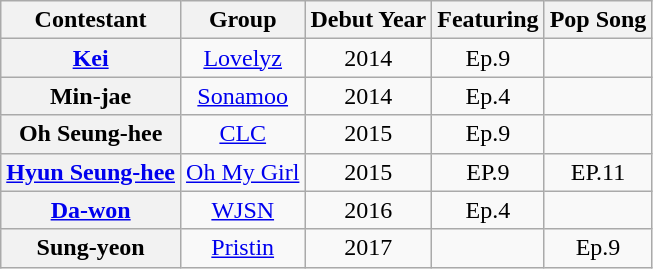<table class="wikitable plainrowheaders" style="text-align:center">
<tr>
<th scope="col">Contestant</th>
<th scope="col">Group</th>
<th scope="col">Debut Year</th>
<th scope="col">Featuring</th>
<th scope="col">Pop Song</th>
</tr>
<tr>
<th scope="row"><a href='#'>Kei</a></th>
<td><a href='#'>Lovelyz</a></td>
<td>2014</td>
<td>Ep.9</td>
<td></td>
</tr>
<tr>
<th scope="row">Min-jae</th>
<td><a href='#'>Sonamoo</a></td>
<td>2014</td>
<td>Ep.4</td>
<td></td>
</tr>
<tr>
<th scope="row">Oh Seung-hee</th>
<td><a href='#'>CLC</a></td>
<td>2015</td>
<td>Ep.9</td>
<td></td>
</tr>
<tr>
<th scope="row"><a href='#'>Hyun Seung-hee</a></th>
<td><a href='#'>Oh My Girl</a></td>
<td>2015</td>
<td>EP.9</td>
<td>EP.11</td>
</tr>
<tr>
<th scope="row"><a href='#'>Da-won</a></th>
<td><a href='#'>WJSN</a></td>
<td>2016</td>
<td>Ep.4</td>
<td></td>
</tr>
<tr>
<th scope="row">Sung-yeon</th>
<td><a href='#'>Pristin</a></td>
<td>2017</td>
<td></td>
<td>Ep.9</td>
</tr>
</table>
